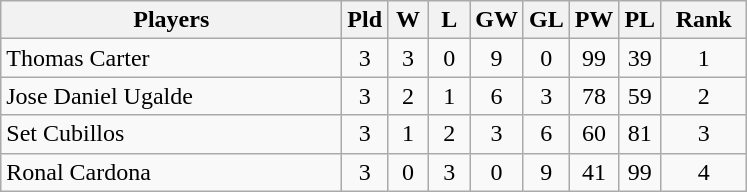<table class=wikitable style="text-align:center">
<tr>
<th width=220>Players</th>
<th width=20>Pld</th>
<th width=20>W</th>
<th width=20>L</th>
<th width=20>GW</th>
<th width=20>GL</th>
<th width=20>PW</th>
<th width=20>PL</th>
<th width=50>Rank</th>
</tr>
<tr>
<td align=left> Thomas Carter</td>
<td>3</td>
<td>3</td>
<td>0</td>
<td>9</td>
<td>0</td>
<td>99</td>
<td>39</td>
<td>1</td>
</tr>
<tr>
<td align=left> Jose Daniel Ugalde</td>
<td>3</td>
<td>2</td>
<td>1</td>
<td>6</td>
<td>3</td>
<td>78</td>
<td>59</td>
<td>2</td>
</tr>
<tr>
<td align=left> Set Cubillos</td>
<td>3</td>
<td>1</td>
<td>2</td>
<td>3</td>
<td>6</td>
<td>60</td>
<td>81</td>
<td>3</td>
</tr>
<tr>
<td align=left> Ronal Cardona</td>
<td>3</td>
<td>0</td>
<td>3</td>
<td>0</td>
<td>9</td>
<td>41</td>
<td>99</td>
<td>4</td>
</tr>
</table>
